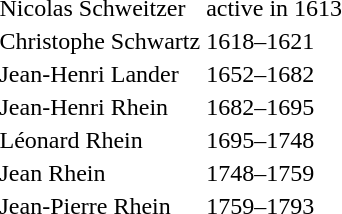<table>
<tr>
<td>Nicolas Schweitzer</td>
<td>active in 1613</td>
</tr>
<tr>
<td>Christophe Schwartz</td>
<td>1618–1621</td>
</tr>
<tr>
<td>Jean-Henri Lander</td>
<td>1652–1682</td>
</tr>
<tr>
<td>Jean-Henri Rhein</td>
<td>1682–1695</td>
</tr>
<tr>
<td>Léonard Rhein</td>
<td>1695–1748</td>
</tr>
<tr>
<td>Jean Rhein</td>
<td>1748–1759</td>
</tr>
<tr>
<td>Jean-Pierre Rhein</td>
<td>1759–1793</td>
</tr>
</table>
